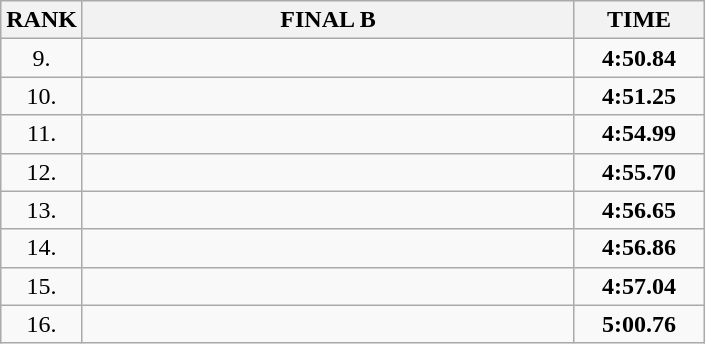<table class="wikitable">
<tr>
<th>RANK</th>
<th style="width: 20em">FINAL B</th>
<th style="width: 5em">TIME</th>
</tr>
<tr>
<td align="center">9.</td>
<td></td>
<td align="center"><strong>4:50.84</strong></td>
</tr>
<tr>
<td align="center">10.</td>
<td></td>
<td align="center"><strong>4:51.25</strong></td>
</tr>
<tr>
<td align="center">11.</td>
<td></td>
<td align="center"><strong>4:54.99</strong></td>
</tr>
<tr>
<td align="center">12.</td>
<td></td>
<td align="center"><strong>4:55.70</strong></td>
</tr>
<tr>
<td align="center">13.</td>
<td></td>
<td align="center"><strong>4:56.65</strong></td>
</tr>
<tr>
<td align="center">14.</td>
<td></td>
<td align="center"><strong>4:56.86</strong></td>
</tr>
<tr>
<td align="center">15.</td>
<td></td>
<td align="center"><strong>4:57.04</strong></td>
</tr>
<tr>
<td align="center">16.</td>
<td></td>
<td align="center"><strong>5:00.76</strong></td>
</tr>
</table>
